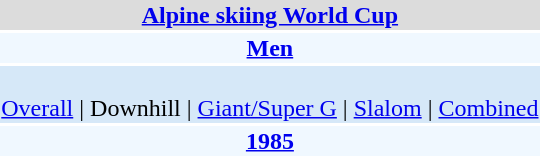<table align="right" class="toccolours" style="margin: 0 0 1em 1em;">
<tr>
<td colspan="2" align=center bgcolor=Gainsboro><strong><a href='#'>Alpine skiing World Cup</a></strong></td>
</tr>
<tr>
<td colspan="2" align=center bgcolor=AliceBlue><strong><a href='#'>Men</a></strong></td>
</tr>
<tr>
<td colspan="2" align=center bgcolor=D6E8F8><br><a href='#'>Overall</a> | 
Downhill | 
<a href='#'>Giant/Super G</a> | 
<a href='#'>Slalom</a> | 
<a href='#'>Combined</a></td>
</tr>
<tr>
<td colspan="2" align=center bgcolor=AliceBlue><strong><a href='#'>1985</a></strong></td>
</tr>
</table>
